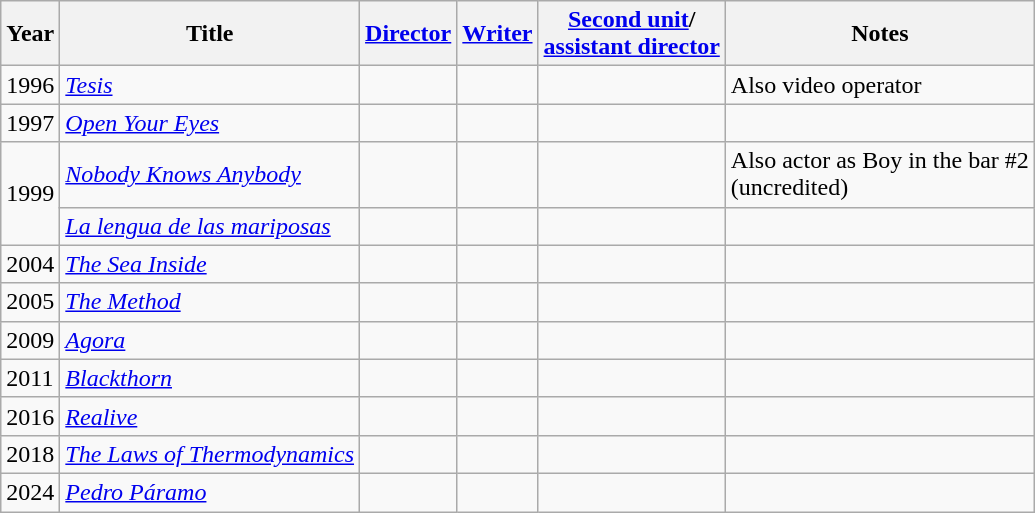<table class="wikitable">
<tr>
<th>Year</th>
<th>Title</th>
<th><a href='#'>Director</a></th>
<th><a href='#'>Writer</a></th>
<th><a href='#'>Second unit</a>/<br><a href='#'>assistant director</a></th>
<th>Notes</th>
</tr>
<tr>
<td>1996</td>
<td><em><a href='#'>Tesis</a></em></td>
<td></td>
<td></td>
<td></td>
<td>Also video operator</td>
</tr>
<tr>
<td>1997</td>
<td><em><a href='#'>Open Your Eyes</a></em></td>
<td></td>
<td></td>
<td></td>
<td></td>
</tr>
<tr>
<td rowspan=2>1999</td>
<td><em><a href='#'>Nobody Knows Anybody</a></em></td>
<td></td>
<td></td>
<td></td>
<td>Also actor as Boy in the bar #2<br>(uncredited)</td>
</tr>
<tr>
<td><em><a href='#'>La lengua de las mariposas</a></em></td>
<td></td>
<td></td>
<td></td>
<td></td>
</tr>
<tr>
<td>2004</td>
<td><em><a href='#'>The Sea Inside</a></em></td>
<td></td>
<td></td>
<td></td>
<td></td>
</tr>
<tr>
<td>2005</td>
<td><em><a href='#'>The Method</a></em></td>
<td></td>
<td></td>
<td></td>
<td></td>
</tr>
<tr>
<td>2009</td>
<td><em><a href='#'>Agora</a></em></td>
<td></td>
<td></td>
<td></td>
<td></td>
</tr>
<tr>
<td>2011</td>
<td><em><a href='#'>Blackthorn</a></em></td>
<td></td>
<td></td>
<td></td>
<td></td>
</tr>
<tr>
<td>2016</td>
<td><em><a href='#'>Realive</a></em></td>
<td></td>
<td></td>
<td></td>
</tr>
<tr>
<td>2018</td>
<td><em><a href='#'>The Laws of Thermodynamics</a></em></td>
<td></td>
<td></td>
<td></td>
<td></td>
</tr>
<tr>
<td>2024</td>
<td><em><a href='#'>Pedro Páramo</a></em></td>
<td></td>
<td></td>
<td></td>
<td></td>
</tr>
</table>
